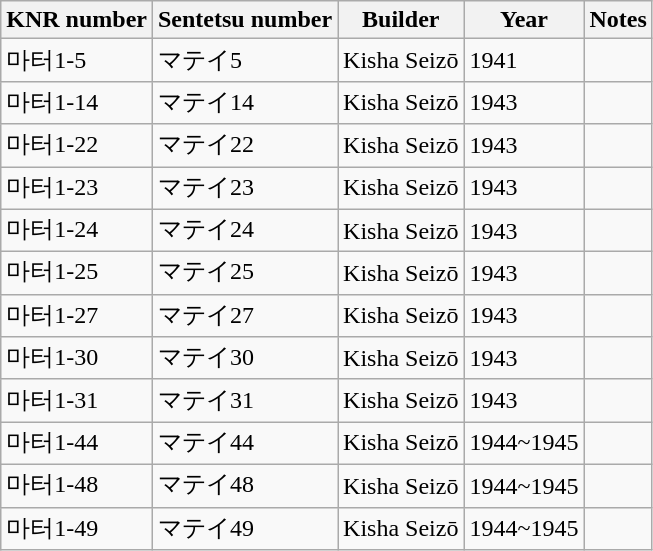<table class="wikitable">
<tr>
<th>KNR number</th>
<th>Sentetsu number</th>
<th>Builder</th>
<th>Year</th>
<th>Notes</th>
</tr>
<tr>
<td>마터1-5</td>
<td>マテイ5</td>
<td>Kisha Seizō</td>
<td>1941</td>
<td></td>
</tr>
<tr>
<td>마터1-14</td>
<td>マテイ14</td>
<td>Kisha Seizō</td>
<td>1943</td>
<td></td>
</tr>
<tr>
<td>마터1-22</td>
<td>マテイ22</td>
<td>Kisha Seizō</td>
<td>1943</td>
<td></td>
</tr>
<tr>
<td>마터1-23</td>
<td>マテイ23</td>
<td>Kisha Seizō</td>
<td>1943</td>
<td></td>
</tr>
<tr>
<td>마터1-24</td>
<td>マテイ24</td>
<td>Kisha Seizō</td>
<td>1943</td>
<td></td>
</tr>
<tr>
<td>마터1-25</td>
<td>マテイ25</td>
<td>Kisha Seizō</td>
<td>1943</td>
<td></td>
</tr>
<tr>
<td>마터1-27</td>
<td>マテイ27</td>
<td>Kisha Seizō</td>
<td>1943</td>
<td></td>
</tr>
<tr>
<td>마터1-30</td>
<td>マテイ30</td>
<td>Kisha Seizō</td>
<td>1943</td>
<td></td>
</tr>
<tr>
<td>마터1-31</td>
<td>マテイ31</td>
<td>Kisha Seizō</td>
<td>1943</td>
<td></td>
</tr>
<tr>
<td>마터1-44</td>
<td>マテイ44</td>
<td>Kisha Seizō</td>
<td>1944~1945</td>
<td></td>
</tr>
<tr>
<td>마터1-48</td>
<td>マテイ48</td>
<td>Kisha Seizō</td>
<td>1944~1945</td>
<td></td>
</tr>
<tr>
<td>마터1-49</td>
<td>マテイ49</td>
<td>Kisha Seizō</td>
<td>1944~1945</td>
<td></td>
</tr>
</table>
